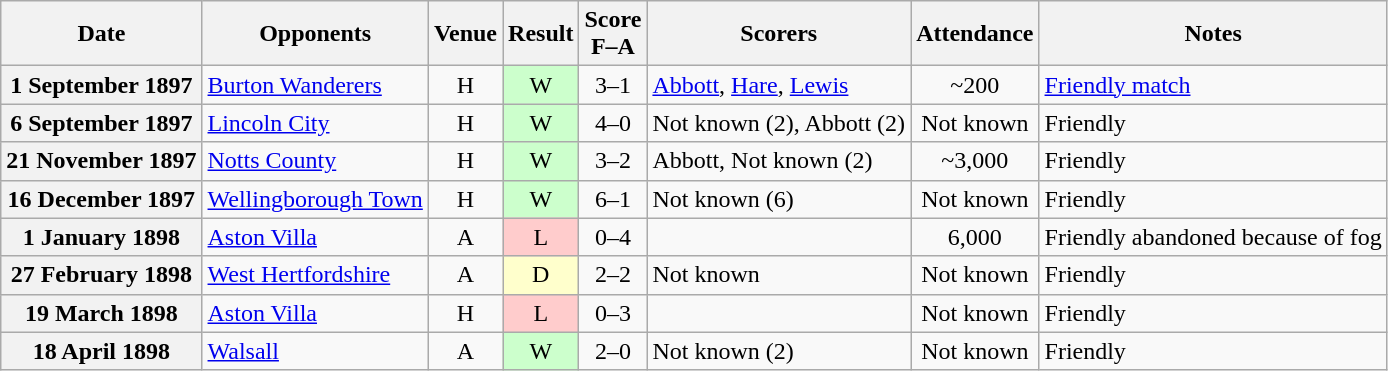<table class="wikitable plainrowheaders" style="text-align:center">
<tr>
<th scope=col>Date</th>
<th scope=col>Opponents</th>
<th scope=col>Venue</th>
<th scope=col>Result</th>
<th scope=col>Score<br>F–A</th>
<th scope=col>Scorers</th>
<th scope=col>Attendance</th>
<th scope=col>Notes</th>
</tr>
<tr>
<th scope=row>1 September 1897</th>
<td style=text-align:left><a href='#'>Burton Wanderers</a></td>
<td>H</td>
<td style=background:#cfc>W</td>
<td>3–1</td>
<td style=text-align:left><a href='#'>Abbott</a>, <a href='#'>Hare</a>, <a href='#'>Lewis</a></td>
<td>~200</td>
<td style=text-align:left><a href='#'>Friendly match</a></td>
</tr>
<tr>
<th scope=row>6 September 1897</th>
<td style=text-align:left><a href='#'>Lincoln City</a></td>
<td>H</td>
<td style=background:#cfc>W</td>
<td>4–0</td>
<td style=text-align:left>Not known (2), Abbott (2)</td>
<td>Not known</td>
<td style=text-align:left>Friendly</td>
</tr>
<tr>
<th scope=row>21 November 1897</th>
<td style=text-align:left><a href='#'>Notts County</a></td>
<td>H</td>
<td style=background:#cfc>W</td>
<td>3–2</td>
<td style=text-align:left>Abbott, Not known (2)</td>
<td>~3,000</td>
<td style=text-align:left>Friendly</td>
</tr>
<tr>
<th scope=row>16 December 1897</th>
<td style=text-align:left><a href='#'>Wellingborough Town</a></td>
<td>H</td>
<td style=background:#cfc>W</td>
<td>6–1</td>
<td style=text-align:left>Not known (6)</td>
<td>Not known</td>
<td style=text-align:left>Friendly</td>
</tr>
<tr>
<th scope=row>1 January 1898</th>
<td style=text-align:left><a href='#'>Aston Villa</a></td>
<td>A</td>
<td style=background:#fcc>L</td>
<td>0–4</td>
<td></td>
<td>6,000</td>
<td style=text-align:left>Friendly abandoned because of fog</td>
</tr>
<tr>
<th scope=row>27 February 1898</th>
<td style=text-align:left><a href='#'>West Hertfordshire</a></td>
<td>A</td>
<td style=background:#ffc>D</td>
<td>2–2</td>
<td style=text-align:left>Not known</td>
<td>Not known</td>
<td style=text-align:left>Friendly</td>
</tr>
<tr>
<th scope=row>19 March 1898</th>
<td style=text-align:left><a href='#'>Aston Villa</a></td>
<td>H</td>
<td style=background:#fcc>L</td>
<td>0–3</td>
<td></td>
<td>Not known</td>
<td style=text-align:left>Friendly</td>
</tr>
<tr>
<th scope=row>18 April 1898</th>
<td style=text-align:left><a href='#'>Walsall</a></td>
<td>A</td>
<td style=background:#cfc>W</td>
<td>2–0</td>
<td style=text-align:left>Not known (2)</td>
<td>Not known</td>
<td style=text-align:left>Friendly</td>
</tr>
</table>
